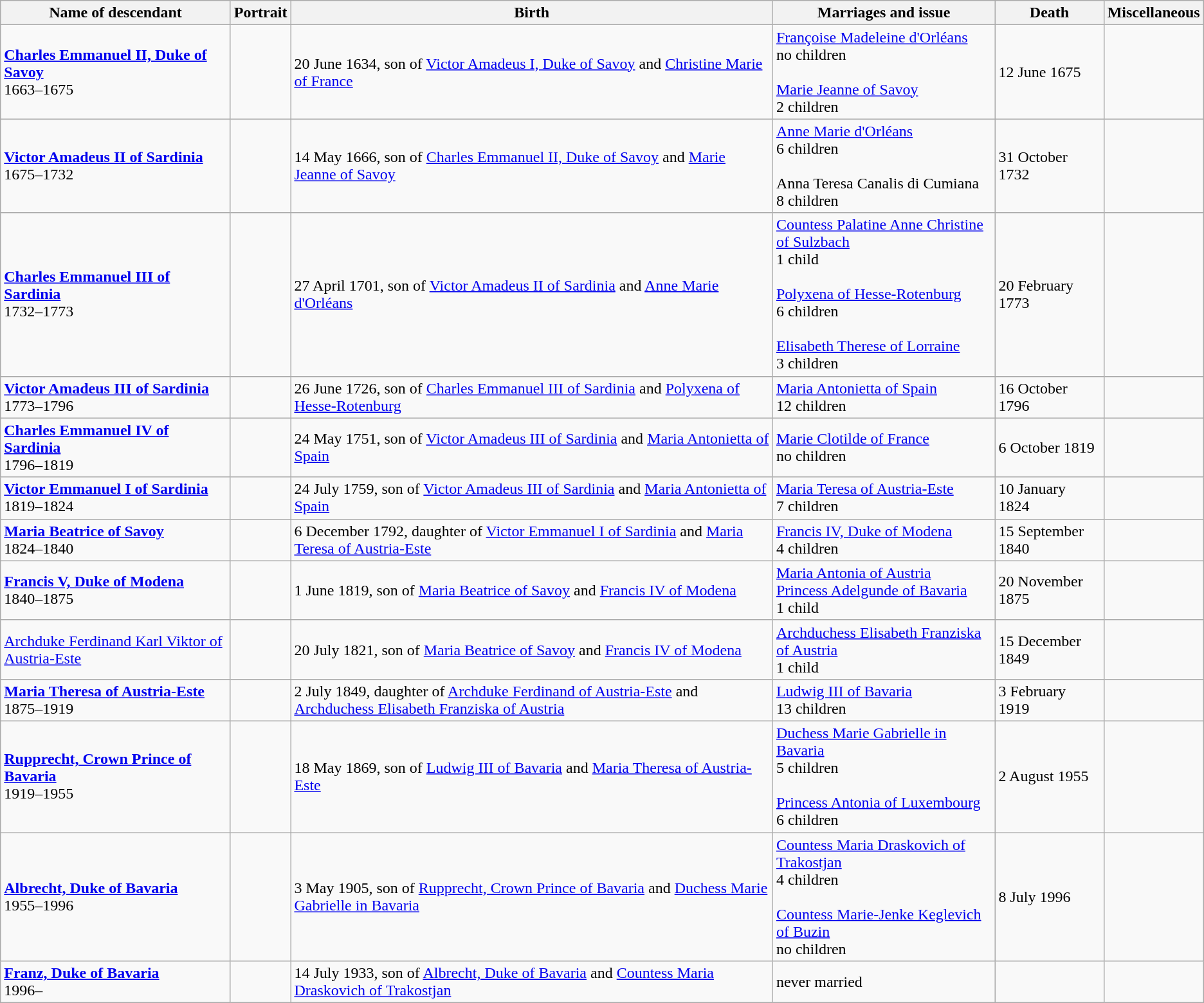<table class="wikitable">
<tr>
<th>Name of descendant</th>
<th>Portrait</th>
<th>Birth</th>
<th>Marriages and issue</th>
<th>Death</th>
<th>Miscellaneous</th>
</tr>
<tr>
<td><strong><a href='#'>Charles Emmanuel II, Duke of Savoy</a></strong><br>1663–1675</td>
<td></td>
<td>20 June 1634, son of <a href='#'>Victor Amadeus I, Duke of Savoy</a> and <a href='#'>Christine Marie of France</a></td>
<td><a href='#'>Françoise Madeleine d'Orléans</a><br>no children<br><br><a href='#'>Marie Jeanne of Savoy</a><br>2 children</td>
<td>12 June 1675</td>
<td></td>
</tr>
<tr>
<td><strong><a href='#'>Victor Amadeus II of Sardinia</a></strong><br>1675–1732</td>
<td></td>
<td>14 May 1666, son of <a href='#'>Charles Emmanuel II, Duke of Savoy</a> and <a href='#'>Marie Jeanne of Savoy</a></td>
<td><a href='#'>Anne Marie d'Orléans</a><br>6 children<br><br>Anna Teresa Canalis di Cumiana<br>8 children</td>
<td>31 October 1732</td>
<td></td>
</tr>
<tr>
<td><strong><a href='#'>Charles Emmanuel III of Sardinia</a></strong><br>1732–1773</td>
<td></td>
<td>27 April 1701, son of <a href='#'>Victor Amadeus II of Sardinia</a> and <a href='#'>Anne Marie d'Orléans</a></td>
<td><a href='#'>Countess Palatine Anne Christine of Sulzbach</a><br>1 child<br><br><a href='#'>Polyxena of Hesse-Rotenburg</a><br>6 children<br><br><a href='#'>Elisabeth Therese of Lorraine</a><br>3 children</td>
<td>20 February 1773</td>
<td></td>
</tr>
<tr>
<td><strong><a href='#'>Victor Amadeus III of Sardinia</a></strong><br>1773–1796</td>
<td></td>
<td>26 June 1726, son of <a href='#'>Charles Emmanuel III of Sardinia</a> and <a href='#'>Polyxena of Hesse-Rotenburg</a></td>
<td><a href='#'>Maria Antonietta of Spain</a><br>12 children</td>
<td>16 October 1796</td>
<td></td>
</tr>
<tr>
<td><strong><a href='#'>Charles Emmanuel IV of Sardinia</a></strong><br>1796–1819</td>
<td></td>
<td>24 May 1751, son of <a href='#'>Victor Amadeus III of Sardinia</a> and <a href='#'>Maria Antonietta of Spain</a></td>
<td><a href='#'>Marie Clotilde of France</a><br>no children</td>
<td>6 October 1819</td>
<td></td>
</tr>
<tr>
<td><strong><a href='#'>Victor Emmanuel I of Sardinia</a></strong><br>1819–1824</td>
<td></td>
<td>24 July 1759, son of <a href='#'>Victor Amadeus III of Sardinia</a> and <a href='#'>Maria Antonietta of Spain</a></td>
<td><a href='#'>Maria Teresa of Austria-Este</a><br>7 children</td>
<td>10 January 1824</td>
<td></td>
</tr>
<tr>
<td><strong><a href='#'>Maria Beatrice of Savoy</a></strong><br>1824–1840</td>
<td></td>
<td>6 December 1792, daughter of <a href='#'>Victor Emmanuel I of Sardinia</a> and <a href='#'>Maria Teresa of Austria-Este</a></td>
<td><a href='#'>Francis IV, Duke of Modena</a><br>4 children</td>
<td>15 September 1840</td>
<td></td>
</tr>
<tr>
<td><strong><a href='#'>Francis V, Duke of Modena</a></strong><br>1840–1875</td>
<td></td>
<td>1 June 1819, son of <a href='#'>Maria Beatrice of Savoy</a> and <a href='#'>Francis IV of Modena</a></td>
<td><a href='#'>Maria Antonia of Austria</a><br><a href='#'>Princess Adelgunde of Bavaria</a><br>1 child</td>
<td>20 November 1875</td>
<td></td>
</tr>
<tr>
<td><a href='#'>Archduke Ferdinand Karl Viktor of Austria-Este</a></td>
<td></td>
<td>20 July 1821, son of <a href='#'>Maria Beatrice of Savoy</a> and <a href='#'>Francis IV of Modena</a></td>
<td><a href='#'>Archduchess Elisabeth Franziska of Austria</a><br>1 child</td>
<td>15 December 1849</td>
<td></td>
</tr>
<tr>
<td><strong><a href='#'>Maria Theresa of Austria-Este</a></strong><br>1875–1919</td>
<td></td>
<td>2 July 1849, daughter of <a href='#'>Archduke Ferdinand of Austria-Este</a> and <a href='#'>Archduchess Elisabeth Franziska of Austria</a></td>
<td><a href='#'>Ludwig III of Bavaria</a><br>13 children</td>
<td>3 February 1919</td>
<td></td>
</tr>
<tr>
<td><strong><a href='#'>Rupprecht, Crown Prince of Bavaria</a></strong><br>1919–1955</td>
<td></td>
<td>18 May 1869, son of <a href='#'>Ludwig III of Bavaria</a> and <a href='#'>Maria Theresa of Austria-Este</a></td>
<td><a href='#'>Duchess Marie Gabrielle in Bavaria</a><br>5 children<br><br><a href='#'>Princess Antonia of Luxembourg</a><br>6 children</td>
<td>2 August 1955</td>
<td></td>
</tr>
<tr>
<td><strong><a href='#'>Albrecht, Duke of Bavaria</a></strong><br>1955–1996</td>
<td></td>
<td>3 May 1905, son of <a href='#'>Rupprecht, Crown Prince of Bavaria</a> and <a href='#'>Duchess Marie Gabrielle in Bavaria</a></td>
<td><a href='#'>Countess Maria Draskovich of Trakostjan</a><br>4 children<br><br><a href='#'>Countess Marie-Jenke Keglevich of Buzin</a><br>no children</td>
<td>8 July 1996</td>
<td></td>
</tr>
<tr>
<td><strong><a href='#'>Franz, Duke of Bavaria</a></strong><br>1996–</td>
<td></td>
<td>14 July 1933, son of <a href='#'>Albrecht, Duke of Bavaria</a> and <a href='#'>Countess Maria Draskovich of Trakostjan</a></td>
<td>never married</td>
<td></td>
<td></td>
</tr>
</table>
